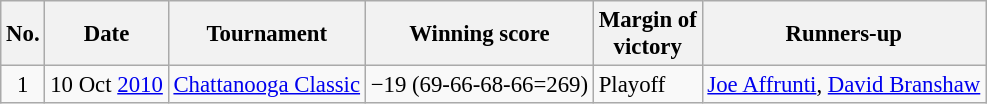<table class="wikitable" style="font-size:95%;">
<tr>
<th>No.</th>
<th>Date</th>
<th>Tournament</th>
<th>Winning score</th>
<th>Margin of<br>victory</th>
<th>Runners-up</th>
</tr>
<tr>
<td align=center>1</td>
<td align=right>10 Oct <a href='#'>2010</a></td>
<td><a href='#'>Chattanooga Classic</a></td>
<td>−19 (69-66-68-66=269)</td>
<td>Playoff</td>
<td> <a href='#'>Joe Affrunti</a>,  <a href='#'>David Branshaw</a></td>
</tr>
</table>
